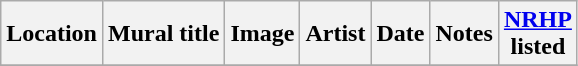<table class="wikitable sortable">
<tr>
<th>Location</th>
<th>Mural title</th>
<th>Image</th>
<th>Artist</th>
<th>Date</th>
<th>Notes</th>
<th><a href='#'>NRHP</a><br>listed</th>
</tr>
<tr>
</tr>
</table>
